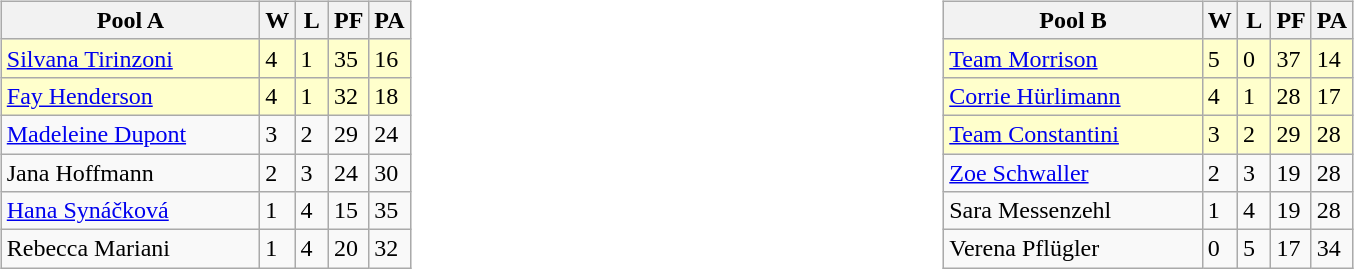<table table>
<tr>
<td valign=top width=10%><br><table class=wikitable>
<tr>
<th width=165>Pool A</th>
<th width=15>W</th>
<th width=15>L</th>
<th width=15>PF</th>
<th width=15>PA</th>
</tr>
<tr bgcolor=#ffffcc>
<td> <a href='#'>Silvana Tirinzoni</a></td>
<td>4</td>
<td>1</td>
<td>35</td>
<td>16</td>
</tr>
<tr bgcolor=#ffffcc>
<td> <a href='#'>Fay Henderson</a></td>
<td>4</td>
<td>1</td>
<td>32</td>
<td>18</td>
</tr>
<tr>
<td> <a href='#'>Madeleine Dupont</a></td>
<td>3</td>
<td>2</td>
<td>29</td>
<td>24</td>
</tr>
<tr>
<td> Jana Hoffmann</td>
<td>2</td>
<td>3</td>
<td>24</td>
<td>30</td>
</tr>
<tr>
<td> <a href='#'>Hana Synáčková</a></td>
<td>1</td>
<td>4</td>
<td>15</td>
<td>35</td>
</tr>
<tr>
<td> Rebecca Mariani</td>
<td>1</td>
<td>4</td>
<td>20</td>
<td>32</td>
</tr>
</table>
</td>
<td valign=top width=10%><br><table class=wikitable>
<tr>
<th width=165>Pool B</th>
<th width=15>W</th>
<th width=15>L</th>
<th width=15>PF</th>
<th width=15>PA</th>
</tr>
<tr bgcolor=#ffffcc>
<td> <a href='#'>Team Morrison</a></td>
<td>5</td>
<td>0</td>
<td>37</td>
<td>14</td>
</tr>
<tr bgcolor=#ffffcc>
<td> <a href='#'>Corrie Hürlimann</a></td>
<td>4</td>
<td>1</td>
<td>28</td>
<td>17</td>
</tr>
<tr bgcolor=#ffffcc>
<td> <a href='#'>Team Constantini</a></td>
<td>3</td>
<td>2</td>
<td>29</td>
<td>28</td>
</tr>
<tr>
<td> <a href='#'>Zoe Schwaller</a></td>
<td>2</td>
<td>3</td>
<td>19</td>
<td>28</td>
</tr>
<tr>
<td> Sara Messenzehl</td>
<td>1</td>
<td>4</td>
<td>19</td>
<td>28</td>
</tr>
<tr>
<td> Verena Pflügler</td>
<td>0</td>
<td>5</td>
<td>17</td>
<td>34</td>
</tr>
</table>
</td>
</tr>
</table>
